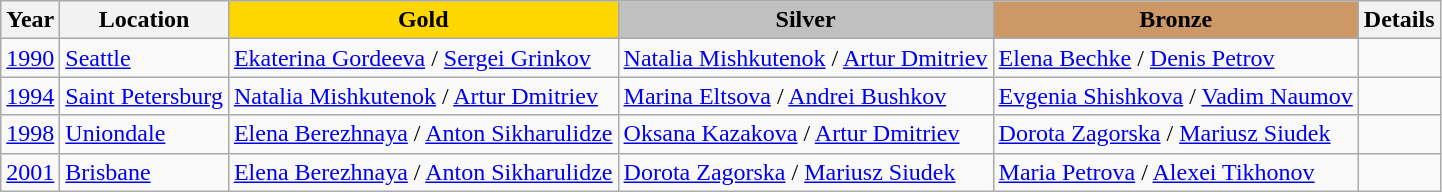<table class="wikitable">
<tr>
<th>Year</th>
<th>Location</th>
<td align=center bgcolor=gold><strong>Gold</strong></td>
<td align=center bgcolor=silver><strong>Silver</strong></td>
<td align=center bgcolor=cc9966><strong>Bronze</strong></td>
<th>Details</th>
</tr>
<tr>
<td><a href='#'>1990</a></td>
<td><a href='#'>Seattle</a></td>
<td> <a href='#'>Ekaterina Gordeeva</a> / <a href='#'>Sergei Grinkov</a></td>
<td> <a href='#'>Natalia Mishkutenok</a> / <a href='#'>Artur Dmitriev</a></td>
<td> <a href='#'>Elena Bechke</a> / <a href='#'>Denis Petrov</a></td>
<td></td>
</tr>
<tr>
<td><a href='#'>1994</a></td>
<td><a href='#'>Saint Petersburg</a></td>
<td> <a href='#'>Natalia Mishkutenok</a> / <a href='#'>Artur Dmitriev</a></td>
<td> <a href='#'>Marina Eltsova</a> / <a href='#'>Andrei Bushkov</a></td>
<td> <a href='#'>Evgenia Shishkova</a> / <a href='#'>Vadim Naumov</a></td>
<td></td>
</tr>
<tr>
<td><a href='#'>1998</a></td>
<td><a href='#'>Uniondale</a></td>
<td> <a href='#'>Elena Berezhnaya</a> / <a href='#'>Anton Sikharulidze</a></td>
<td> <a href='#'>Oksana Kazakova</a> / <a href='#'>Artur Dmitriev</a></td>
<td> <a href='#'>Dorota Zagorska</a> / <a href='#'>Mariusz Siudek</a></td>
<td></td>
</tr>
<tr>
<td><a href='#'>2001</a></td>
<td><a href='#'>Brisbane</a></td>
<td> <a href='#'>Elena Berezhnaya</a> / <a href='#'>Anton Sikharulidze</a></td>
<td> <a href='#'>Dorota Zagorska</a> / <a href='#'>Mariusz Siudek</a></td>
<td> <a href='#'>Maria Petrova</a> / <a href='#'>Alexei Tikhonov</a></td>
<td></td>
</tr>
</table>
